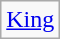<table class="wikitable">
<tr>
<td> <a href='#'>King</a></td>
</tr>
</table>
